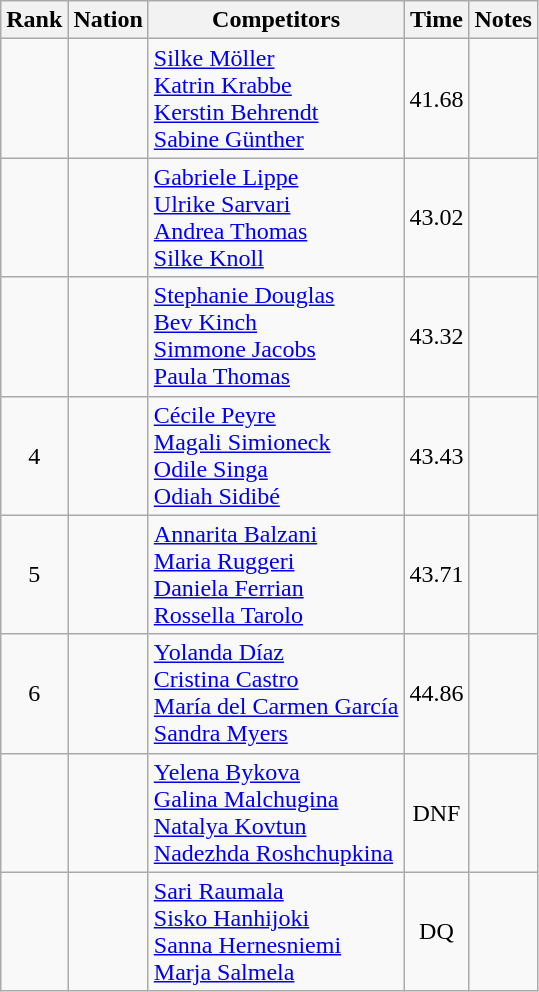<table class="wikitable sortable" style="text-align:center">
<tr>
<th>Rank</th>
<th>Nation</th>
<th>Competitors</th>
<th>Time</th>
<th>Notes</th>
</tr>
<tr>
<td></td>
<td align=left></td>
<td align=left><a href='#'>Silke Möller</a><br><a href='#'>Katrin Krabbe</a><br><a href='#'>Kerstin Behrendt</a><br><a href='#'>Sabine Günther</a></td>
<td>41.68</td>
<td></td>
</tr>
<tr>
<td></td>
<td align=left></td>
<td align=left><a href='#'>Gabriele Lippe</a><br><a href='#'>Ulrike Sarvari</a><br><a href='#'>Andrea Thomas</a><br><a href='#'>Silke Knoll</a></td>
<td>43.02</td>
<td></td>
</tr>
<tr>
<td></td>
<td align=left></td>
<td align=left><a href='#'>Stephanie Douglas</a><br><a href='#'>Bev Kinch</a><br><a href='#'>Simmone Jacobs</a><br><a href='#'>Paula Thomas</a></td>
<td>43.32</td>
<td></td>
</tr>
<tr>
<td>4</td>
<td align=left></td>
<td align=left><a href='#'>Cécile Peyre</a><br><a href='#'>Magali Simioneck</a><br><a href='#'>Odile Singa</a><br><a href='#'>Odiah Sidibé</a></td>
<td>43.43</td>
<td></td>
</tr>
<tr>
<td>5</td>
<td align=left></td>
<td align=left><a href='#'>Annarita Balzani</a><br><a href='#'>Maria Ruggeri</a><br><a href='#'>Daniela Ferrian</a><br><a href='#'>Rossella Tarolo</a></td>
<td>43.71</td>
<td></td>
</tr>
<tr>
<td>6</td>
<td align=left></td>
<td align=left><a href='#'>Yolanda Díaz</a><br><a href='#'>Cristina Castro</a><br><a href='#'>María del Carmen García</a><br><a href='#'>Sandra Myers</a></td>
<td>44.86</td>
<td></td>
</tr>
<tr>
<td></td>
<td align=left></td>
<td align=left><a href='#'>Yelena Bykova</a><br><a href='#'>Galina Malchugina</a><br><a href='#'>Natalya Kovtun</a><br><a href='#'>Nadezhda Roshchupkina</a></td>
<td>DNF</td>
<td></td>
</tr>
<tr>
<td></td>
<td align=left></td>
<td align=left><a href='#'>Sari Raumala</a><br><a href='#'>Sisko Hanhijoki</a><br><a href='#'>Sanna Hernesniemi</a><br><a href='#'>Marja Salmela</a></td>
<td>DQ</td>
<td></td>
</tr>
</table>
